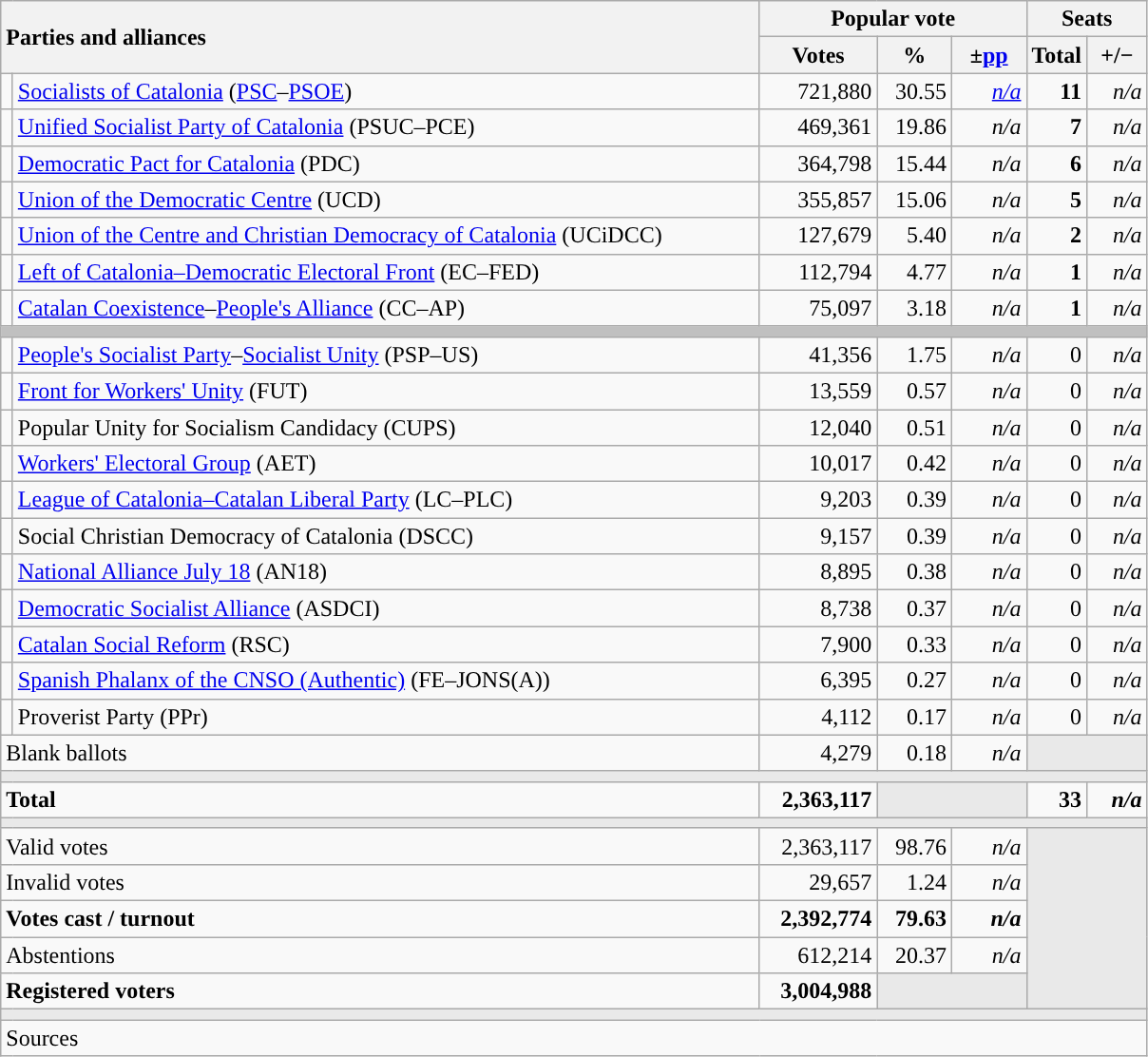<table class="wikitable" style="text-align:right;">
<tr>
<th style="text-align:left;" rowspan="2" colspan="2" width="525">Parties and alliances</th>
<th colspan="3">Popular vote</th>
<th colspan="2">Seats</th>
</tr>
<tr>
<th width="75">Votes</th>
<th width="45">%</th>
<th width="45">±<a href='#'>pp</a></th>
<th width="35">Total</th>
<th width="35">+/−</th>
</tr>
<tr>
<td width="1" style="color:inherit;background:"></td>
<td align="left"><a href='#'>Socialists of Catalonia</a> (<a href='#'>PSC</a>–<a href='#'>PSOE</a>)</td>
<td>721,880</td>
<td>30.55</td>
<td><em><a href='#'>n/a</a></em></td>
<td><strong>11</strong></td>
<td><em>n/a</em></td>
</tr>
<tr>
<td style="color:inherit;background:"></td>
<td align="left"><a href='#'>Unified Socialist Party of Catalonia</a> (PSUC–PCE)</td>
<td>469,361</td>
<td>19.86</td>
<td><em>n/a</em></td>
<td><strong>7</strong></td>
<td><em>n/a</em></td>
</tr>
<tr>
<td style="color:inherit;background:"></td>
<td align="left"><a href='#'>Democratic Pact for Catalonia</a> (PDC)</td>
<td>364,798</td>
<td>15.44</td>
<td><em>n/a</em></td>
<td><strong>6</strong></td>
<td><em>n/a</em></td>
</tr>
<tr>
<td style="color:inherit;background:"></td>
<td align="left"><a href='#'>Union of the Democratic Centre</a> (UCD)</td>
<td>355,857</td>
<td>15.06</td>
<td><em>n/a</em></td>
<td><strong>5</strong></td>
<td><em>n/a</em></td>
</tr>
<tr>
<td style="color:inherit;background:"></td>
<td align="left"><a href='#'>Union of the Centre and Christian Democracy of Catalonia</a> (UCiDCC)</td>
<td>127,679</td>
<td>5.40</td>
<td><em>n/a</em></td>
<td><strong>2</strong></td>
<td><em>n/a</em></td>
</tr>
<tr>
<td style="color:inherit;background:"></td>
<td align="left"><a href='#'>Left of Catalonia–Democratic Electoral Front</a> (EC–FED)</td>
<td>112,794</td>
<td>4.77</td>
<td><em>n/a</em></td>
<td><strong>1</strong></td>
<td><em>n/a</em></td>
</tr>
<tr>
<td style="color:inherit;background:"></td>
<td align="left"><a href='#'>Catalan Coexistence</a>–<a href='#'>People's Alliance</a> (CC–AP)</td>
<td>75,097</td>
<td>3.18</td>
<td><em>n/a</em></td>
<td><strong>1</strong></td>
<td><em>n/a</em></td>
</tr>
<tr>
<td colspan="7" bgcolor="#C0C0C0"></td>
</tr>
<tr>
<td style="color:inherit;background:"></td>
<td align="left"><a href='#'>People's Socialist Party</a>–<a href='#'>Socialist Unity</a> (PSP–US)</td>
<td>41,356</td>
<td>1.75</td>
<td><em>n/a</em></td>
<td>0</td>
<td><em>n/a</em></td>
</tr>
<tr>
<td style="color:inherit;background:"></td>
<td align="left"><a href='#'>Front for Workers' Unity</a> (FUT)</td>
<td>13,559</td>
<td>0.57</td>
<td><em>n/a</em></td>
<td>0</td>
<td><em>n/a</em></td>
</tr>
<tr>
<td style="color:inherit;background:"></td>
<td align="left">Popular Unity for Socialism Candidacy (CUPS)</td>
<td>12,040</td>
<td>0.51</td>
<td><em>n/a</em></td>
<td>0</td>
<td><em>n/a</em></td>
</tr>
<tr>
<td style="color:inherit;background:"></td>
<td align="left"><a href='#'>Workers' Electoral Group</a> (AET)</td>
<td>10,017</td>
<td>0.42</td>
<td><em>n/a</em></td>
<td>0</td>
<td><em>n/a</em></td>
</tr>
<tr>
<td style="color:inherit;background:"></td>
<td align="left"><a href='#'>League of Catalonia–Catalan Liberal Party</a> (LC–PLC)</td>
<td>9,203</td>
<td>0.39</td>
<td><em>n/a</em></td>
<td>0</td>
<td><em>n/a</em></td>
</tr>
<tr>
<td style="color:inherit;background:"></td>
<td align="left">Social Christian Democracy of Catalonia (DSCC)</td>
<td>9,157</td>
<td>0.39</td>
<td><em>n/a</em></td>
<td>0</td>
<td><em>n/a</em></td>
</tr>
<tr>
<td style="color:inherit;background:"></td>
<td align="left"><a href='#'>National Alliance July 18</a> (AN18)</td>
<td>8,895</td>
<td>0.38</td>
<td><em>n/a</em></td>
<td>0</td>
<td><em>n/a</em></td>
</tr>
<tr>
<td style="color:inherit;background:"></td>
<td align="left"><a href='#'>Democratic Socialist Alliance</a> (ASDCI)</td>
<td>8,738</td>
<td>0.37</td>
<td><em>n/a</em></td>
<td>0</td>
<td><em>n/a</em></td>
</tr>
<tr>
<td style="color:inherit;background:"></td>
<td align="left"><a href='#'>Catalan Social Reform</a> (RSC)</td>
<td>7,900</td>
<td>0.33</td>
<td><em>n/a</em></td>
<td>0</td>
<td><em>n/a</em></td>
</tr>
<tr>
<td style="color:inherit;background:"></td>
<td align="left"><a href='#'>Spanish Phalanx of the CNSO (Authentic)</a> (FE–JONS(A))</td>
<td>6,395</td>
<td>0.27</td>
<td><em>n/a</em></td>
<td>0</td>
<td><em>n/a</em></td>
</tr>
<tr>
<td style="color:inherit;background:"></td>
<td align="left">Proverist Party (PPr)</td>
<td>4,112</td>
<td>0.17</td>
<td><em>n/a</em></td>
<td>0</td>
<td><em>n/a</em></td>
</tr>
<tr>
<td align="left" colspan="2">Blank ballots</td>
<td>4,279</td>
<td>0.18</td>
<td><em>n/a</em></td>
<td bgcolor="#E9E9E9" colspan="2"></td>
</tr>
<tr>
<td colspan="7" bgcolor="#E9E9E9"></td>
</tr>
<tr style="font-weight:bold;">
<td align="left" colspan="2">Total</td>
<td>2,363,117</td>
<td bgcolor="#E9E9E9" colspan="2"></td>
<td>33</td>
<td><em>n/a</em></td>
</tr>
<tr>
<td colspan="7" bgcolor="#E9E9E9"></td>
</tr>
<tr>
<td align="left" colspan="2">Valid votes</td>
<td>2,363,117</td>
<td>98.76</td>
<td><em>n/a</em></td>
<td bgcolor="#E9E9E9" colspan="2" rowspan="5"></td>
</tr>
<tr>
<td align="left" colspan="2">Invalid votes</td>
<td>29,657</td>
<td>1.24</td>
<td><em>n/a</em></td>
</tr>
<tr style="font-weight:bold;">
<td align="left" colspan="2">Votes cast / turnout</td>
<td>2,392,774</td>
<td>79.63</td>
<td><em>n/a</em></td>
</tr>
<tr>
<td align="left" colspan="2">Abstentions</td>
<td>612,214</td>
<td>20.37</td>
<td><em>n/a</em></td>
</tr>
<tr style="font-weight:bold;">
<td align="left" colspan="2">Registered voters</td>
<td>3,004,988</td>
<td bgcolor="#E9E9E9" colspan="2"></td>
</tr>
<tr>
<td colspan="7" bgcolor="#E9E9E9"></td>
</tr>
<tr>
<td align="left" colspan="7">Sources</td>
</tr>
</table>
